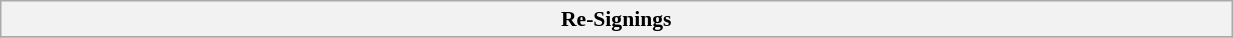<table class="wikitable" width="65%" style="font-size:90%">
<tr bgcolor="#efefef">
<th colspan=11>Re-Signings</th>
</tr>
<tr bgcolor="#efefef">
</tr>
</table>
